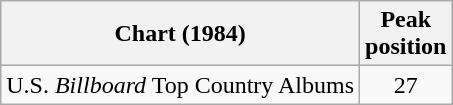<table class="wikitable">
<tr>
<th>Chart (1984)</th>
<th>Peak<br>position</th>
</tr>
<tr>
<td>U.S. <em>Billboard</em> Top Country Albums</td>
<td align="center">27</td>
</tr>
</table>
